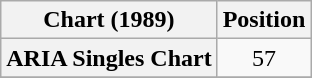<table class="wikitable sortable plainrowheaders" style="text-align:center">
<tr>
<th scope="col">Chart (1989)</th>
<th scope="col">Position</th>
</tr>
<tr>
<th scope="row">ARIA Singles Chart</th>
<td>57</td>
</tr>
<tr>
</tr>
</table>
